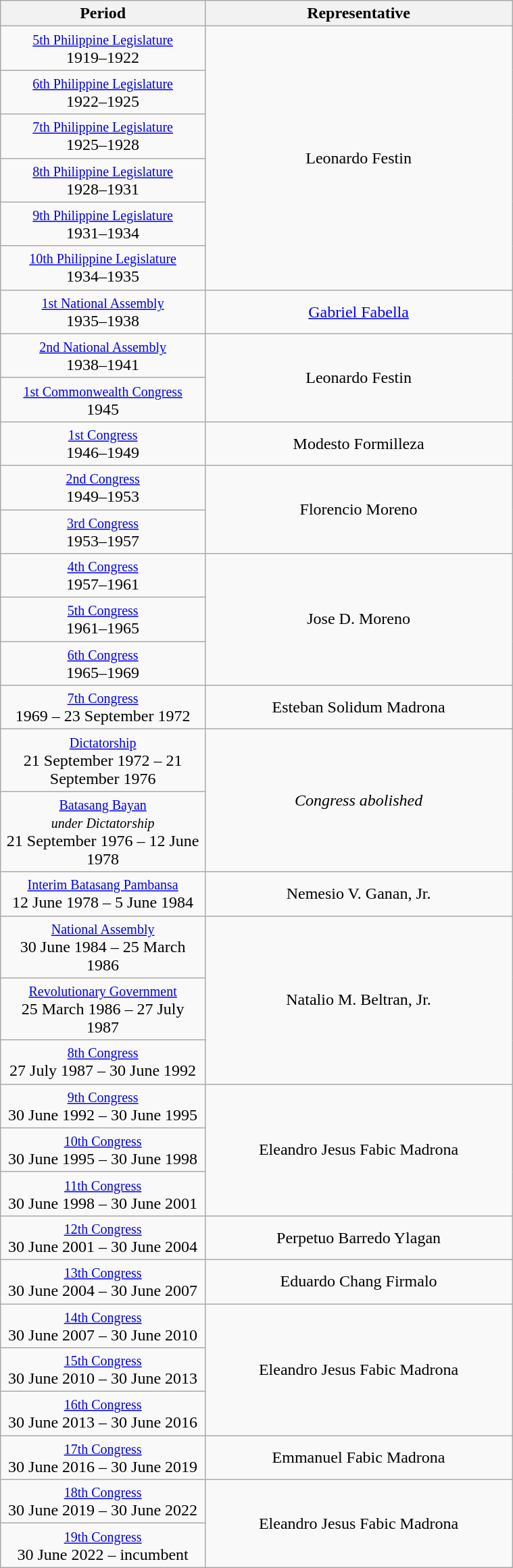<table class="wikitable" style="text-align:center; width:40%;">
<tr>
<th width="40%">Period</th>
<th>Representative</th>
</tr>
<tr>
<td><small><a href='#'>5th Philippine Legislature</a></small><br>1919–1922</td>
<td rowspan="6">Leonardo Festin</td>
</tr>
<tr>
<td><small><a href='#'>6th Philippine Legislature</a></small><br>1922–1925</td>
</tr>
<tr>
<td><small><a href='#'>7th Philippine Legislature</a></small><br>1925–1928</td>
</tr>
<tr>
<td><small><a href='#'>8th Philippine Legislature</a></small><br>1928–1931</td>
</tr>
<tr>
<td><small><a href='#'>9th Philippine Legislature</a></small><br>1931–1934</td>
</tr>
<tr>
<td><small><a href='#'>10th Philippine Legislature</a></small><br>1934–1935</td>
</tr>
<tr>
<td><small><a href='#'>1st National Assembly</a></small><br>1935–1938</td>
<td><a href='#'>Gabriel Fabella</a></td>
</tr>
<tr>
<td><small><a href='#'>2nd National Assembly</a></small><br>1938–1941</td>
<td rowspan="2">Leonardo Festin</td>
</tr>
<tr>
<td><small><a href='#'>1st Commonwealth Congress</a></small><br>1945</td>
</tr>
<tr>
<td><small><a href='#'>1st Congress</a></small><br>1946–1949</td>
<td>Modesto Formilleza</td>
</tr>
<tr>
<td><small><a href='#'>2nd Congress</a></small><br>1949–1953</td>
<td rowspan="2">Florencio Moreno</td>
</tr>
<tr>
<td><small><a href='#'>3rd Congress</a></small><br>1953–1957</td>
</tr>
<tr>
<td><small><a href='#'>4th Congress</a></small><br>1957–1961</td>
<td rowspan="3">Jose D. Moreno</td>
</tr>
<tr>
<td><small><a href='#'>5th Congress</a></small><br>1961–1965</td>
</tr>
<tr>
<td><small><a href='#'>6th Congress</a></small><br>1965–1969</td>
</tr>
<tr>
<td><small><a href='#'>7th Congress</a></small><br>1969 – 23 September 1972</td>
<td>Esteban Solidum Madrona</td>
</tr>
<tr>
<td><small><a href='#'>Dictatorship</a></small><br>21 September 1972 – 21 September 1976</td>
<td rowspan=2><em>Congress abolished</em></td>
</tr>
<tr>
<td><small><a href='#'>Batasang Bayan</a><br><em>under Dictatorship</em></small><br>21 September 1976 – 12 June 1978</td>
</tr>
<tr>
<td><small><a href='#'>Interim Batasang Pambansa</a></small><br>12 June 1978 – 5 June 1984</td>
<td>Nemesio V. Ganan, Jr.</td>
</tr>
<tr>
<td><small><a href='#'>National Assembly</a></small><br>30 June 1984 – 25 March 1986</td>
<td rowspan=3>Natalio M. Beltran, Jr.</td>
</tr>
<tr>
<td><small><a href='#'>Revolutionary Government</a></small><br>25 March 1986 – 27 July 1987</td>
</tr>
<tr>
<td><small><a href='#'>8th Congress</a></small><br>27 July 1987 – 30 June 1992</td>
</tr>
<tr>
<td><small><a href='#'>9th Congress</a></small><br>30 June 1992 – 30 June 1995</td>
<td rowspan="3">Eleandro Jesus Fabic Madrona</td>
</tr>
<tr>
<td><small><a href='#'>10th Congress</a></small><br>30 June 1995 – 30 June 1998</td>
</tr>
<tr>
<td><small><a href='#'>11th Congress</a></small><br>30 June 1998 – 30 June 2001</td>
</tr>
<tr>
<td><small><a href='#'>12th Congress</a></small><br>30 June 2001 – 30 June 2004</td>
<td>Perpetuo Barredo Ylagan</td>
</tr>
<tr>
<td><small><a href='#'>13th Congress</a></small><br>30 June 2004 – 30 June 2007</td>
<td>Eduardo Chang Firmalo</td>
</tr>
<tr>
<td><small><a href='#'>14th Congress</a></small><br>30 June 2007 – 30 June 2010</td>
<td rowspan="3">Eleandro Jesus Fabic Madrona</td>
</tr>
<tr>
<td><small><a href='#'>15th Congress</a></small><br>30 June 2010 – 30 June 2013</td>
</tr>
<tr>
<td><small><a href='#'>16th Congress</a></small><br>30 June 2013 – 30 June 2016</td>
</tr>
<tr>
<td><small><a href='#'>17th Congress</a></small><br>30 June 2016 – 30 June 2019</td>
<td>Emmanuel Fabic Madrona</td>
</tr>
<tr>
<td><small><a href='#'>18th Congress</a></small><br>30 June 2019 – 30 June 2022</td>
<td rowspan="2">Eleandro Jesus Fabic Madrona</td>
</tr>
<tr>
<td><small><a href='#'>19th Congress</a></small><br>30 June 2022 – incumbent</td>
</tr>
</table>
